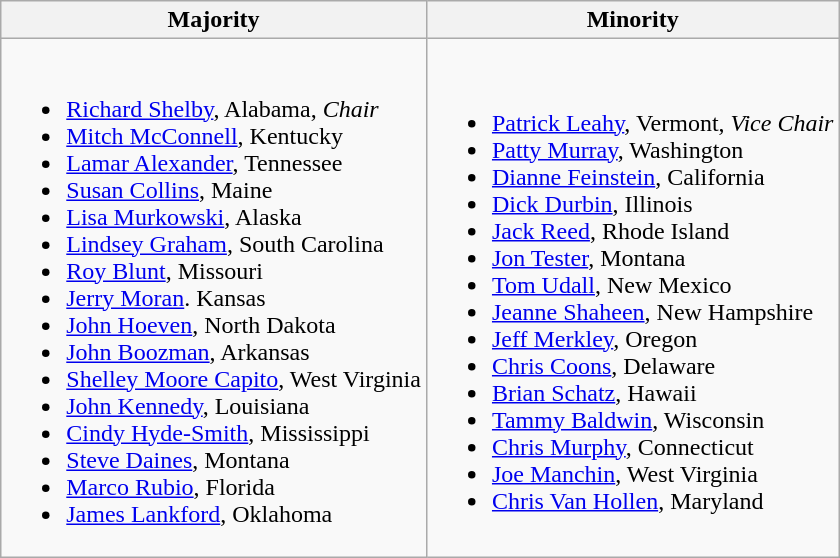<table class=wikitable>
<tr>
<th>Majority</th>
<th>Minority</th>
</tr>
<tr>
<td><br><ul><li><a href='#'>Richard Shelby</a>, Alabama, <em>Chair</em></li><li><a href='#'>Mitch McConnell</a>, Kentucky</li><li><a href='#'>Lamar Alexander</a>, Tennessee</li><li><a href='#'>Susan Collins</a>, Maine</li><li><a href='#'>Lisa Murkowski</a>, Alaska</li><li><a href='#'>Lindsey Graham</a>, South Carolina</li><li><a href='#'>Roy Blunt</a>, Missouri</li><li><a href='#'>Jerry Moran</a>. Kansas</li><li><a href='#'>John Hoeven</a>, North Dakota</li><li><a href='#'>John Boozman</a>, Arkansas</li><li><a href='#'>Shelley Moore Capito</a>, West Virginia</li><li><a href='#'>John Kennedy</a>, Louisiana</li><li><a href='#'>Cindy Hyde-Smith</a>, Mississippi</li><li><a href='#'>Steve Daines</a>, Montana</li><li><a href='#'>Marco Rubio</a>, Florida</li><li><a href='#'>James Lankford</a>, Oklahoma</li></ul></td>
<td><br><ul><li><a href='#'>Patrick Leahy</a>, Vermont, <em>Vice Chair</em></li><li><a href='#'>Patty Murray</a>, Washington</li><li><a href='#'>Dianne Feinstein</a>, California</li><li><a href='#'>Dick Durbin</a>, Illinois</li><li><a href='#'>Jack Reed</a>, Rhode Island</li><li><a href='#'>Jon Tester</a>, Montana</li><li><a href='#'>Tom Udall</a>, New Mexico</li><li><a href='#'>Jeanne Shaheen</a>, New Hampshire</li><li><a href='#'>Jeff Merkley</a>, Oregon</li><li><a href='#'>Chris Coons</a>, Delaware</li><li><a href='#'>Brian Schatz</a>, Hawaii</li><li><a href='#'>Tammy Baldwin</a>, Wisconsin</li><li><a href='#'>Chris Murphy</a>, Connecticut</li><li><a href='#'>Joe Manchin</a>, West Virginia</li><li><a href='#'>Chris Van Hollen</a>, Maryland</li></ul></td>
</tr>
</table>
